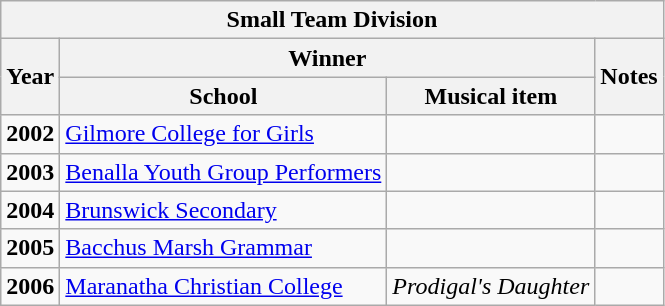<table class="wikitable sortable">
<tr>
<th colspan=8>Small Team Division</th>
</tr>
<tr>
<th rowspan=2>Year</th>
<th colspan=2>Winner</th>
<th rowspan=2>Notes</th>
</tr>
<tr>
<th>School</th>
<th>Musical item</th>
</tr>
<tr>
<td><strong>2002</strong></td>
<td><a href='#'>Gilmore College for Girls</a></td>
<td></td>
<td></td>
</tr>
<tr>
<td><strong>2003</strong></td>
<td><a href='#'>Benalla Youth Group Performers</a></td>
<td></td>
<td></td>
</tr>
<tr>
<td><strong>2004</strong></td>
<td><a href='#'>Brunswick Secondary</a></td>
<td></td>
<td></td>
</tr>
<tr>
<td><strong>2005</strong></td>
<td><a href='#'>Bacchus Marsh Grammar</a></td>
<td></td>
<td></td>
</tr>
<tr>
<td><strong>2006</strong></td>
<td><a href='#'>Maranatha Christian College</a></td>
<td><em>Prodigal's Daughter</em></td>
<td></td>
</tr>
</table>
